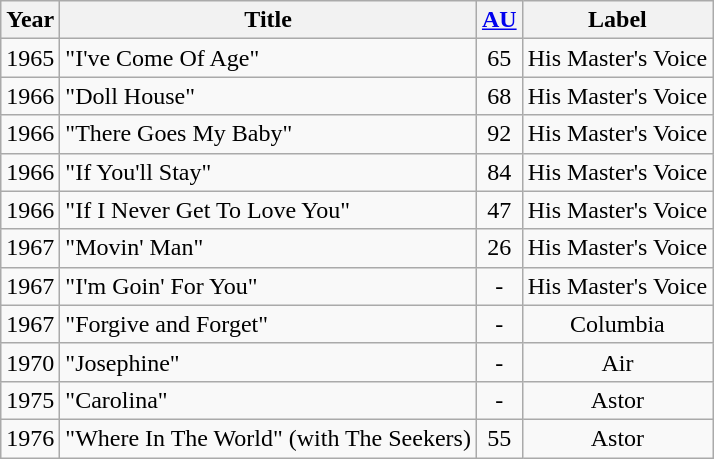<table class="wikitable">
<tr>
<th style="text-align: center;">Year</th>
<th style="text-align: center;">Title</th>
<th style="text-align: center;"><a href='#'>AU</a></th>
<th style="text-align: center;">Label</th>
</tr>
<tr>
<td style="text-align: center;">1965</td>
<td>"I've Come Of Age"</td>
<td style="text-align: center;">65</td>
<td style="text-align: center;">His Master's Voice</td>
</tr>
<tr>
<td style="text-align: center;">1966</td>
<td>"Doll House"</td>
<td style="text-align: center;">68</td>
<td style="text-align: center;">His Master's Voice</td>
</tr>
<tr>
<td style="text-align: center;">1966</td>
<td>"There Goes My Baby"</td>
<td style="text-align: center;">92</td>
<td style="text-align: center;">His Master's Voice</td>
</tr>
<tr>
<td style="text-align: center;">1966</td>
<td>"If You'll Stay"</td>
<td style="text-align: center;">84</td>
<td style="text-align: center;">His Master's Voice</td>
</tr>
<tr>
<td style="text-align: center;">1966</td>
<td>"If I Never Get To Love You"</td>
<td style="text-align: center;">47</td>
<td style="text-align: center;">His Master's Voice</td>
</tr>
<tr>
<td style="text-align: center;">1967</td>
<td>"Movin' Man"</td>
<td style="text-align: center;">26</td>
<td style="text-align: center;">His Master's Voice</td>
</tr>
<tr>
<td style="text-align: center;">1967</td>
<td>"I'm Goin' For You"</td>
<td style="text-align: center;">-</td>
<td style="text-align: center;">His Master's Voice</td>
</tr>
<tr>
<td style="text-align: center;">1967</td>
<td>"Forgive and Forget"</td>
<td style="text-align: center;">-</td>
<td style="text-align: center;">Columbia</td>
</tr>
<tr>
<td style="text-align: center;">1970</td>
<td>"Josephine"</td>
<td style="text-align: center;">-</td>
<td style="text-align: center;">Air</td>
</tr>
<tr>
<td style="text-align: center;">1975</td>
<td>"Carolina"</td>
<td style="text-align: center;">-</td>
<td style="text-align: center;">Astor</td>
</tr>
<tr>
<td style="text-align: center;">1976</td>
<td>"Where In The World" (with The Seekers)</td>
<td style="text-align: center;">55</td>
<td style="text-align: center;">Astor</td>
</tr>
</table>
